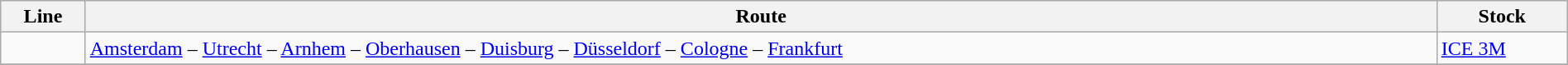<table class="wikitable" width="100%">
<tr class="hintergrundfarbe5">
<th>Line</th>
<th>Route</th>
<th>Stock</th>
</tr>
<tr>
<td></td>
<td><a href='#'>Amsterdam</a> – <a href='#'>Utrecht</a> – <a href='#'>Arnhem</a> – <a href='#'>Oberhausen</a> – <a href='#'>Duisburg</a> – <a href='#'>Düsseldorf</a> – <a href='#'>Cologne</a> –  <a href='#'>Frankfurt</a></td>
<td><a href='#'>ICE 3M</a></td>
</tr>
<tr>
</tr>
</table>
